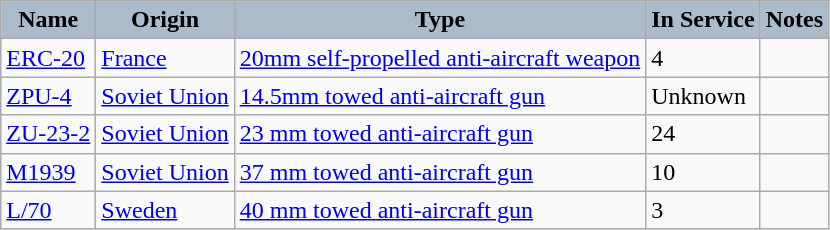<table class="wikitable">
<tr>
<th style="text-align:center; background:#aabccc;">Name</th>
<th style="text-align:center; background:#aabccc;">Origin</th>
<th style="text-align:center; background:#aabccc;">Type</th>
<th style="text-align:center; background:#aabccc;">In Service</th>
<th style="text-align:center; background:#aabccc;">Notes</th>
</tr>
<tr>
<td><a href='#'>ERC-20</a></td>
<td><a href='#'>France</a></td>
<td><a href='#'>20mm self-propelled anti-aircraft weapon</a></td>
<td>4</td>
<td></td>
</tr>
<tr>
<td><a href='#'>ZPU-4</a></td>
<td><a href='#'>Soviet Union</a></td>
<td><a href='#'>14.5mm towed anti-aircraft gun</a></td>
<td>Unknown</td>
<td></td>
</tr>
<tr>
<td><a href='#'>ZU-23-2</a></td>
<td><a href='#'>Soviet Union</a></td>
<td><a href='#'>23 mm towed anti-aircraft gun</a></td>
<td>24</td>
<td></td>
</tr>
<tr>
<td><a href='#'>M1939</a></td>
<td><a href='#'>Soviet Union</a></td>
<td><a href='#'>37 mm towed anti-aircraft gun</a></td>
<td>10</td>
<td></td>
</tr>
<tr>
<td><a href='#'>L/70</a></td>
<td><a href='#'>Sweden</a></td>
<td><a href='#'>40 mm towed anti-aircraft gun</a></td>
<td>3</td>
<td></td>
</tr>
</table>
